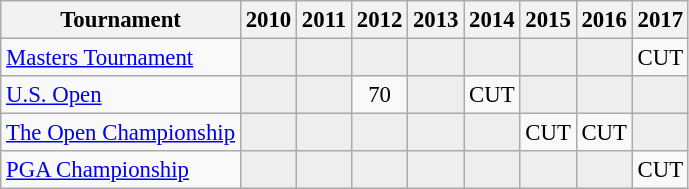<table class="wikitable" style="font-size:95%;text-align:center;">
<tr>
<th>Tournament</th>
<th>2010</th>
<th>2011</th>
<th>2012</th>
<th>2013</th>
<th>2014</th>
<th>2015</th>
<th>2016</th>
<th>2017</th>
</tr>
<tr>
<td align=left><a href='#'>Masters Tournament</a></td>
<td style="background:#eeeeee;"></td>
<td style="background:#eeeeee;"></td>
<td style="background:#eeeeee;"></td>
<td style="background:#eeeeee;"></td>
<td style="background:#eeeeee;"></td>
<td style="background:#eeeeee;"></td>
<td style="background:#eeeeee;"></td>
<td>CUT</td>
</tr>
<tr>
<td align=left><a href='#'>U.S. Open</a></td>
<td style="background:#eeeeee;"></td>
<td style="background:#eeeeee;"></td>
<td>70</td>
<td style="background:#eeeeee;"></td>
<td>CUT</td>
<td style="background:#eeeeee;"></td>
<td style="background:#eeeeee;"></td>
<td style="background:#eeeeee;"></td>
</tr>
<tr>
<td align=left><a href='#'>The Open Championship</a></td>
<td style="background:#eeeeee;"></td>
<td style="background:#eeeeee;"></td>
<td style="background:#eeeeee;"></td>
<td style="background:#eeeeee;"></td>
<td style="background:#eeeeee;"></td>
<td>CUT</td>
<td>CUT</td>
<td style="background:#eeeeee;"></td>
</tr>
<tr>
<td align=left><a href='#'>PGA Championship</a></td>
<td style="background:#eeeeee;"></td>
<td style="background:#eeeeee;"></td>
<td style="background:#eeeeee;"></td>
<td style="background:#eeeeee;"></td>
<td style="background:#eeeeee;"></td>
<td style="background:#eeeeee;"></td>
<td style="background:#eeeeee;"></td>
<td>CUT</td>
</tr>
</table>
